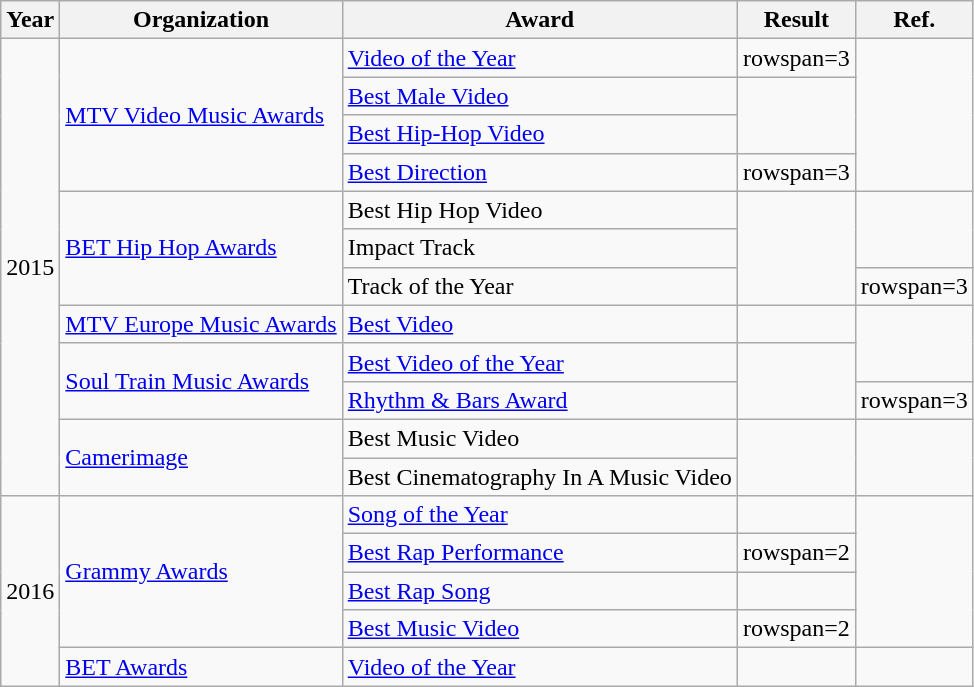<table class="wikitable">
<tr>
<th>Year</th>
<th>Organization</th>
<th>Award</th>
<th>Result</th>
<th>Ref.</th>
</tr>
<tr>
<td rowspan=12>2015</td>
<td rowspan=4><a href='#'>MTV Video Music Awards</a></td>
<td><a href='#'>Video of the Year</a></td>
<td>rowspan=3 </td>
<td style="text-align:center;" rowspan=4></td>
</tr>
<tr>
<td><a href='#'>Best Male Video</a></td>
</tr>
<tr>
<td><a href='#'>Best Hip-Hop Video</a></td>
</tr>
<tr>
<td><a href='#'>Best Direction</a></td>
<td>rowspan=3 </td>
</tr>
<tr>
<td rowspan=3><a href='#'>BET Hip Hop Awards</a></td>
<td>Best Hip Hop Video</td>
<td style="text-align:center;" rowspan=3></td>
</tr>
<tr>
<td>Impact Track</td>
</tr>
<tr>
<td>Track of the Year</td>
<td>rowspan=3 </td>
</tr>
<tr>
<td><a href='#'>MTV Europe Music Awards</a></td>
<td><a href='#'>Best Video</a></td>
<td style="text-align:center;"></td>
</tr>
<tr>
<td rowspan=2><a href='#'>Soul Train Music Awards</a></td>
<td><a href='#'>Best Video of the Year</a></td>
<td style="text-align:center;" rowspan=2></td>
</tr>
<tr>
<td><a href='#'>Rhythm & Bars Award</a></td>
<td>rowspan=3 </td>
</tr>
<tr>
<td rowspan=2><a href='#'>Camerimage</a></td>
<td>Best Music Video</td>
<td rowspan=2></td>
</tr>
<tr>
<td>Best Cinematography In A Music Video</td>
</tr>
<tr>
<td rowspan=5>2016</td>
<td rowspan=4><a href='#'>Grammy Awards</a></td>
<td><a href='#'>Song of the Year</a></td>
<td></td>
<td style="text-align:center;" rowspan=4> <br> </td>
</tr>
<tr>
<td><a href='#'>Best Rap Performance</a></td>
<td>rowspan=2 </td>
</tr>
<tr>
<td><a href='#'>Best Rap Song</a></td>
</tr>
<tr>
<td><a href='#'>Best Music Video</a></td>
<td>rowspan=2 </td>
</tr>
<tr>
<td><a href='#'>BET Awards</a></td>
<td><a href='#'>Video of the Year</a></td>
<td></td>
</tr>
</table>
